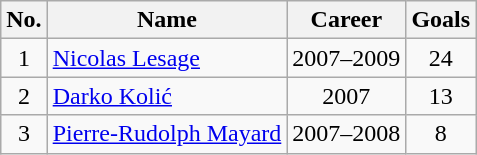<table class="wikitable" style="text-align: center;">
<tr>
<th>No.</th>
<th>Name</th>
<th>Career</th>
<th>Goals</th>
</tr>
<tr>
<td>1</td>
<td align="left"> <a href='#'>Nicolas Lesage</a></td>
<td>2007–2009</td>
<td>24</td>
</tr>
<tr>
<td>2</td>
<td align="left"> <a href='#'>Darko Kolić</a></td>
<td>2007</td>
<td>13</td>
</tr>
<tr>
<td>3</td>
<td align="left"> <a href='#'>Pierre-Rudolph Mayard</a></td>
<td>2007–2008</td>
<td>8</td>
</tr>
</table>
